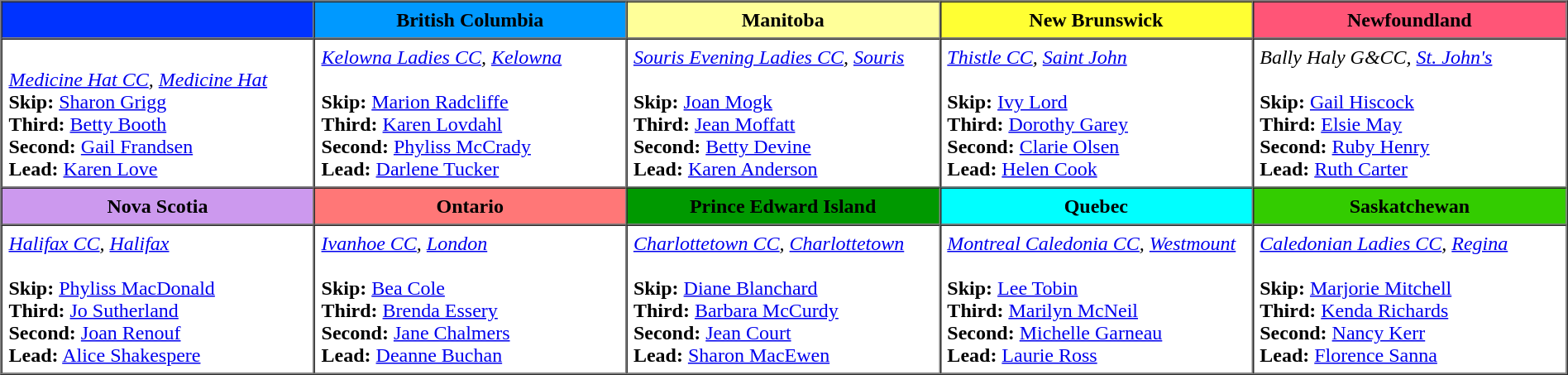<table border=1 cellpadding=5 cellspacing=0>
<tr>
<th bgcolor="#0033ff" width="250"></th>
<th bgcolor="#0099ff" width="250">British Columbia</th>
<th bgcolor="#ffff99" width="250">Manitoba</th>
<th bgcolor="#ffff33" width="250">New Brunswick</th>
<th bgcolor="#ff5577" width="250">Newfoundland</th>
</tr>
<tr align=center>
<td align=left><br><em><a href='#'>Medicine Hat CC</a>, <a href='#'>Medicine Hat</a></em> <br>
<strong>Skip:</strong>  <a href='#'>Sharon Grigg</a><br>
<strong>Third:</strong>  <a href='#'>Betty Booth</a><br>
<strong>Second:</strong>  <a href='#'>Gail Frandsen</a><br>
<strong>Lead:</strong> <a href='#'>Karen Love</a><br></td>
<td align=left><em><a href='#'>Kelowna Ladies CC</a>, <a href='#'>Kelowna</a></em><br><br><strong>Skip:</strong>  <a href='#'>Marion Radcliffe</a><br>
<strong>Third:</strong> <a href='#'>Karen Lovdahl</a><br>
<strong>Second:</strong> <a href='#'>Phyliss McCrady</a><br>
<strong>Lead:</strong> <a href='#'>Darlene Tucker</a><br></td>
<td align=left><em><a href='#'>Souris Evening Ladies CC</a>, <a href='#'>Souris</a></em><br><br><strong>Skip:</strong> <a href='#'>Joan Mogk</a> <br>
<strong>Third:</strong> <a href='#'>Jean Moffatt</a><br>
<strong>Second:</strong> <a href='#'>Betty Devine</a><br>
<strong>Lead:</strong> <a href='#'>Karen Anderson</a><br></td>
<td align=left><em><a href='#'>Thistle CC</a>, <a href='#'>Saint John</a></em> <br><br><strong>Skip:</strong>  <a href='#'>Ivy Lord</a><br>
<strong>Third:</strong> <a href='#'>Dorothy Garey</a><br>
<strong>Second:</strong> <a href='#'>Clarie Olsen</a><br>
<strong>Lead:</strong> <a href='#'>Helen Cook</a><br></td>
<td align=left><em>Bally Haly G&CC, <a href='#'>St. John's</a></em> <br><br><strong>Skip:</strong>  <a href='#'>Gail Hiscock</a> <br>
<strong>Third:</strong> <a href='#'>Elsie May</a><br>
<strong>Second:</strong> <a href='#'>Ruby Henry</a><br>
<strong>Lead:</strong> <a href='#'>Ruth Carter</a><br></td>
</tr>
<tr border=1 cellpadding=5 cellspacing=0>
<th bgcolor="#cc99ee" width="250">Nova Scotia</th>
<th bgcolor="#ff7777" width="250">Ontario</th>
<th bgcolor="#009900" width="250">Prince Edward Island</th>
<th bgcolor="#00ffff" width="250">Quebec</th>
<th bgcolor="#33cc00" width="250">Saskatchewan</th>
</tr>
<tr align=center>
<td align=left><em><a href='#'>Halifax CC</a>, <a href='#'>Halifax</a></em><br><br><strong>Skip:</strong>  <a href='#'>Phyliss MacDonald</a><br>
<strong>Third:</strong> <a href='#'>Jo Sutherland</a><br>
<strong>Second:</strong> <a href='#'>Joan Renouf</a> <br>
<strong>Lead:</strong> <a href='#'>Alice Shakespere</a><br></td>
<td align=left><em><a href='#'>Ivanhoe CC</a>, <a href='#'>London</a></em> <br><br><strong>Skip:</strong>  <a href='#'>Bea Cole</a><br>
<strong>Third:</strong> <a href='#'>Brenda Essery</a><br>
<strong>Second:</strong> <a href='#'>Jane Chalmers</a><br>
<strong>Lead:</strong> <a href='#'>Deanne Buchan</a><br></td>
<td align=left><em><a href='#'>Charlottetown CC</a>, <a href='#'>Charlottetown</a></em> <br><br><strong>Skip:</strong>  <a href='#'>Diane Blanchard</a><br>
<strong>Third:</strong> <a href='#'>Barbara McCurdy</a><br>
<strong>Second:</strong> <a href='#'>Jean Court</a><br>
<strong>Lead:</strong> <a href='#'>Sharon MacEwen</a><br></td>
<td align=left><em><a href='#'>Montreal Caledonia CC</a>, <a href='#'>Westmount</a></em><br><br><strong>Skip:</strong>  <a href='#'>Lee Tobin</a><br>
<strong>Third:</strong> <a href='#'>Marilyn McNeil</a><br>
<strong>Second:</strong> <a href='#'>Michelle Garneau</a><br>
<strong>Lead:</strong> <a href='#'>Laurie Ross</a><br></td>
<td align=left><em><a href='#'>Caledonian Ladies CC</a>, <a href='#'>Regina</a></em><br><br><strong>Skip:</strong>  <a href='#'>Marjorie Mitchell</a><br>
<strong>Third:</strong> <a href='#'>Kenda Richards</a><br>
<strong>Second:</strong> <a href='#'>Nancy Kerr</a><br>
<strong>Lead:</strong> <a href='#'>Florence Sanna</a><br></td>
</tr>
</table>
